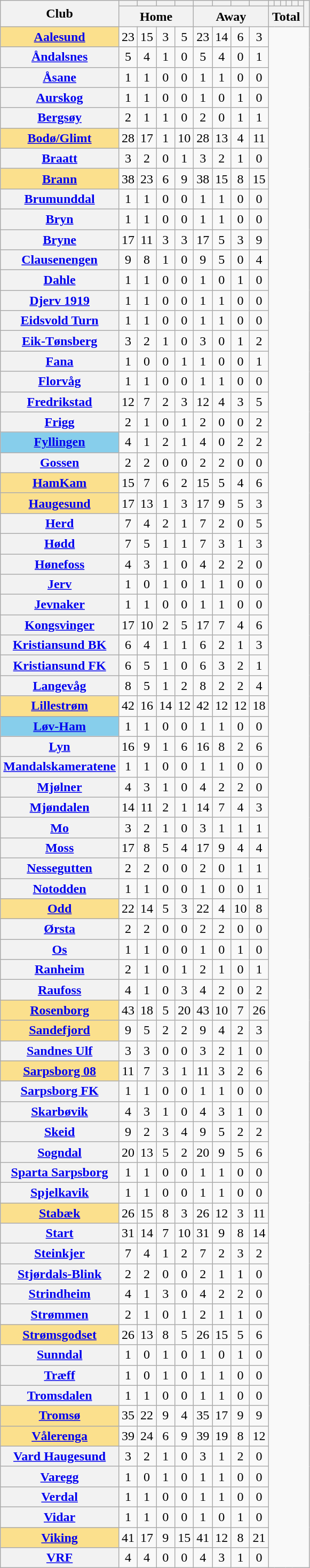<table class="wikitable plainrowheaders sortable" style="text-align:center">
<tr>
<th scope="col" rowspan="2">Club</th>
<th scope="col"></th>
<th scope="col"></th>
<th scope="col"></th>
<th scope="col"></th>
<th scope="col"></th>
<th scope="col"></th>
<th scope="col"></th>
<th scope="col"></th>
<th scope="col"></th>
<th scope="col"></th>
<th scope="col"></th>
<th scope="col"></th>
<th scope="col"></th>
<th scope="col"></th>
<th rowspan="2" scope="col"></th>
</tr>
<tr class="unsortable">
<th colspan="4">Home</th>
<th colspan="4">Away</th>
<th colspan="6">Total</th>
</tr>
<tr>
<th scope="row" style="background:#FBE08D"><a href='#'>Aalesund</a> </th>
<td>23</td>
<td>15</td>
<td>3</td>
<td>5</td>
<td>23</td>
<td>14</td>
<td>6</td>
<td>3<br></td>
</tr>
<tr>
<th scope="row"><a href='#'>Åndalsnes</a></th>
<td>5</td>
<td>4</td>
<td>1</td>
<td>0</td>
<td>5</td>
<td>4</td>
<td>0</td>
<td>1<br></td>
</tr>
<tr>
<th scope="row"><a href='#'>Åsane</a></th>
<td>1</td>
<td>1</td>
<td>0</td>
<td>0</td>
<td>1</td>
<td>1</td>
<td>0</td>
<td>0<br></td>
</tr>
<tr>
<th scope="row"><a href='#'>Aurskog</a></th>
<td>1</td>
<td>1</td>
<td>0</td>
<td>0</td>
<td>1</td>
<td>0</td>
<td>1</td>
<td>0<br></td>
</tr>
<tr>
<th scope="row"><a href='#'>Bergsøy</a></th>
<td>2</td>
<td>1</td>
<td>1</td>
<td>0</td>
<td>2</td>
<td>0</td>
<td>1</td>
<td>1<br></td>
</tr>
<tr>
<th scope="row" style="background:#FBE08D"><a href='#'>Bodø/Glimt</a> </th>
<td>28</td>
<td>17</td>
<td>1</td>
<td>10</td>
<td>28</td>
<td>13</td>
<td>4</td>
<td>11<br></td>
</tr>
<tr>
<th scope="row"><a href='#'>Braatt</a></th>
<td>3</td>
<td>2</td>
<td>0</td>
<td>1</td>
<td>3</td>
<td>2</td>
<td>1</td>
<td>0<br></td>
</tr>
<tr>
<th scope="row" style="background:#FBE08D"><a href='#'>Brann</a> </th>
<td>38</td>
<td>23</td>
<td>6</td>
<td>9</td>
<td>38</td>
<td>15</td>
<td>8</td>
<td>15<br></td>
</tr>
<tr>
<th scope="row"><a href='#'>Brumunddal</a></th>
<td>1</td>
<td>1</td>
<td>0</td>
<td>0</td>
<td>1</td>
<td>1</td>
<td>0</td>
<td>0<br></td>
</tr>
<tr>
<th scope="row"><a href='#'>Bryn</a></th>
<td>1</td>
<td>1</td>
<td>0</td>
<td>0</td>
<td>1</td>
<td>1</td>
<td>0</td>
<td>0<br></td>
</tr>
<tr>
<th scope="row"><a href='#'>Bryne</a></th>
<td>17</td>
<td>11</td>
<td>3</td>
<td>3</td>
<td>17</td>
<td>5</td>
<td>3</td>
<td>9<br></td>
</tr>
<tr>
<th scope="row"><a href='#'>Clausenengen</a></th>
<td>9</td>
<td>8</td>
<td>1</td>
<td>0</td>
<td>9</td>
<td>5</td>
<td>0</td>
<td>4<br></td>
</tr>
<tr>
<th scope="row"><a href='#'>Dahle</a></th>
<td>1</td>
<td>1</td>
<td>0</td>
<td>0</td>
<td>1</td>
<td>0</td>
<td>1</td>
<td>0<br></td>
</tr>
<tr>
<th scope="row"><a href='#'>Djerv 1919</a></th>
<td>1</td>
<td>1</td>
<td>0</td>
<td>0</td>
<td>1</td>
<td>1</td>
<td>0</td>
<td>0<br></td>
</tr>
<tr>
<th scope="row"><a href='#'>Eidsvold Turn</a></th>
<td>1</td>
<td>1</td>
<td>0</td>
<td>0</td>
<td>1</td>
<td>1</td>
<td>0</td>
<td>0<br></td>
</tr>
<tr>
<th scope="row"><a href='#'>Eik-Tønsberg</a></th>
<td>3</td>
<td>2</td>
<td>1</td>
<td>0</td>
<td>3</td>
<td>0</td>
<td>1</td>
<td>2<br></td>
</tr>
<tr>
<th scope="row"><a href='#'>Fana</a></th>
<td>1</td>
<td>0</td>
<td>0</td>
<td>1</td>
<td>1</td>
<td>0</td>
<td>0</td>
<td>1<br></td>
</tr>
<tr>
<th scope="row"><a href='#'>Florvåg</a></th>
<td>1</td>
<td>1</td>
<td>0</td>
<td>0</td>
<td>1</td>
<td>1</td>
<td>0</td>
<td>0<br></td>
</tr>
<tr>
<th scope="row"><a href='#'>Fredrikstad</a></th>
<td>12</td>
<td>7</td>
<td>2</td>
<td>3</td>
<td>12</td>
<td>4</td>
<td>3</td>
<td>5<br></td>
</tr>
<tr>
<th scope="row"><a href='#'>Frigg</a></th>
<td>2</td>
<td>1</td>
<td>0</td>
<td>1</td>
<td>2</td>
<td>0</td>
<td>0</td>
<td>2<br></td>
</tr>
<tr>
<th scope="row" style="background:#87CEEB"><a href='#'>Fyllingen</a> </th>
<td>4</td>
<td>1</td>
<td>2</td>
<td>1</td>
<td>4</td>
<td>0</td>
<td>2</td>
<td>2<br></td>
</tr>
<tr>
<th scope="row"><a href='#'>Gossen</a></th>
<td>2</td>
<td>2</td>
<td>0</td>
<td>0</td>
<td>2</td>
<td>2</td>
<td>0</td>
<td>0<br></td>
</tr>
<tr>
<th scope="row" style="background:#FBE08D"><a href='#'>HamKam</a> </th>
<td>15</td>
<td>7</td>
<td>6</td>
<td>2</td>
<td>15</td>
<td>5</td>
<td>4</td>
<td>6<br></td>
</tr>
<tr>
<th scope="row" style="background:#FBE08D"><a href='#'>Haugesund</a> </th>
<td>17</td>
<td>13</td>
<td>1</td>
<td>3</td>
<td>17</td>
<td>9</td>
<td>5</td>
<td>3<br></td>
</tr>
<tr>
<th scope="row"><a href='#'>Herd</a></th>
<td>7</td>
<td>4</td>
<td>2</td>
<td>1</td>
<td>7</td>
<td>2</td>
<td>0</td>
<td>5<br></td>
</tr>
<tr>
<th scope="row"><a href='#'>Hødd</a></th>
<td>7</td>
<td>5</td>
<td>1</td>
<td>1</td>
<td>7</td>
<td>3</td>
<td>1</td>
<td>3<br></td>
</tr>
<tr>
<th scope="row"><a href='#'>Hønefoss</a></th>
<td>4</td>
<td>3</td>
<td>1</td>
<td>0</td>
<td>4</td>
<td>2</td>
<td>2</td>
<td>0<br></td>
</tr>
<tr>
<th scope="row"><a href='#'>Jerv</a></th>
<td>1</td>
<td>0</td>
<td>1</td>
<td>0</td>
<td>1</td>
<td>1</td>
<td>0</td>
<td>0<br></td>
</tr>
<tr>
<th scope="row"><a href='#'>Jevnaker</a></th>
<td>1</td>
<td>1</td>
<td>0</td>
<td>0</td>
<td>1</td>
<td>1</td>
<td>0</td>
<td>0<br></td>
</tr>
<tr>
<th scope="row"><a href='#'>Kongsvinger</a></th>
<td>17</td>
<td>10</td>
<td>2</td>
<td>5</td>
<td>17</td>
<td>7</td>
<td>4</td>
<td>6<br></td>
</tr>
<tr>
<th scope="row"><a href='#'>Kristiansund BK</a></th>
<td>6</td>
<td>4</td>
<td>1</td>
<td>1</td>
<td>6</td>
<td>2</td>
<td>1</td>
<td>3<br></td>
</tr>
<tr>
<th scope="row"><a href='#'>Kristiansund FK</a></th>
<td>6</td>
<td>5</td>
<td>1</td>
<td>0</td>
<td>6</td>
<td>3</td>
<td>2</td>
<td>1<br></td>
</tr>
<tr>
<th scope="row"><a href='#'>Langevåg</a></th>
<td>8</td>
<td>5</td>
<td>1</td>
<td>2</td>
<td>8</td>
<td>2</td>
<td>2</td>
<td>4<br></td>
</tr>
<tr>
<th scope="row" style="background:#FBE08D"><a href='#'>Lillestrøm</a> </th>
<td>42</td>
<td>16</td>
<td>14</td>
<td>12</td>
<td>42</td>
<td>12</td>
<td>12</td>
<td>18<br></td>
</tr>
<tr>
<th scope="row" style="background:#87CEEB"><a href='#'>Løv-Ham</a> </th>
<td>1</td>
<td>1</td>
<td>0</td>
<td>0</td>
<td>1</td>
<td>1</td>
<td>0</td>
<td>0<br></td>
</tr>
<tr>
<th scope="row"><a href='#'>Lyn</a></th>
<td>16</td>
<td>9</td>
<td>1</td>
<td>6</td>
<td>16</td>
<td>8</td>
<td>2</td>
<td>6<br></td>
</tr>
<tr>
<th scope="row"><a href='#'>Mandalskameratene</a></th>
<td>1</td>
<td>1</td>
<td>0</td>
<td>0</td>
<td>1</td>
<td>1</td>
<td>0</td>
<td>0<br></td>
</tr>
<tr>
<th scope="row"><a href='#'>Mjølner</a></th>
<td>4</td>
<td>3</td>
<td>1</td>
<td>0</td>
<td>4</td>
<td>2</td>
<td>2</td>
<td>0<br></td>
</tr>
<tr>
<th scope="row"><a href='#'>Mjøndalen</a></th>
<td>14</td>
<td>11</td>
<td>2</td>
<td>1</td>
<td>14</td>
<td>7</td>
<td>4</td>
<td>3<br></td>
</tr>
<tr>
<th scope="row"><a href='#'>Mo</a></th>
<td>3</td>
<td>2</td>
<td>1</td>
<td>0</td>
<td>3</td>
<td>1</td>
<td>1</td>
<td>1<br></td>
</tr>
<tr>
<th scope="row"><a href='#'>Moss</a></th>
<td>17</td>
<td>8</td>
<td>5</td>
<td>4</td>
<td>17</td>
<td>9</td>
<td>4</td>
<td>4<br></td>
</tr>
<tr>
<th scope="row"><a href='#'>Nessegutten</a></th>
<td>2</td>
<td>2</td>
<td>0</td>
<td>0</td>
<td>2</td>
<td>0</td>
<td>1</td>
<td>1<br></td>
</tr>
<tr>
<th scope="row"><a href='#'>Notodden</a></th>
<td>1</td>
<td>1</td>
<td>0</td>
<td>0</td>
<td>1</td>
<td>0</td>
<td>0</td>
<td>1<br></td>
</tr>
<tr>
<th scope="row" style="background:#FBE08D"><a href='#'>Odd</a> </th>
<td>22</td>
<td>14</td>
<td>5</td>
<td>3</td>
<td>22</td>
<td>4</td>
<td>10</td>
<td>8<br></td>
</tr>
<tr>
<th scope="row"><a href='#'>Ørsta</a></th>
<td>2</td>
<td>2</td>
<td>0</td>
<td>0</td>
<td>2</td>
<td>2</td>
<td>0</td>
<td>0<br></td>
</tr>
<tr>
<th scope="row"><a href='#'>Os</a></th>
<td>1</td>
<td>1</td>
<td>0</td>
<td>0</td>
<td>1</td>
<td>0</td>
<td>1</td>
<td>0<br></td>
</tr>
<tr>
<th scope="row"><a href='#'>Ranheim</a></th>
<td>2</td>
<td>1</td>
<td>0</td>
<td>1</td>
<td>2</td>
<td>1</td>
<td>0</td>
<td>1<br></td>
</tr>
<tr>
<th scope="row"><a href='#'>Raufoss</a></th>
<td>4</td>
<td>1</td>
<td>0</td>
<td>3</td>
<td>4</td>
<td>2</td>
<td>0</td>
<td>2<br></td>
</tr>
<tr>
<th scope="row" style="background:#FBE08D"><a href='#'>Rosenborg</a> </th>
<td>43</td>
<td>18</td>
<td>5</td>
<td>20</td>
<td>43</td>
<td>10</td>
<td>7</td>
<td>26<br></td>
</tr>
<tr>
<th scope="row" style="background:#FBE08D"><a href='#'>Sandefjord</a> </th>
<td>9</td>
<td>5</td>
<td>2</td>
<td>2</td>
<td>9</td>
<td>4</td>
<td>2</td>
<td>3<br></td>
</tr>
<tr>
<th scope="row"><a href='#'>Sandnes Ulf</a></th>
<td>3</td>
<td>3</td>
<td>0</td>
<td>0</td>
<td>3</td>
<td>2</td>
<td>1</td>
<td>0<br></td>
</tr>
<tr>
<th scope="row" style="background:#FBE08D"><a href='#'>Sarpsborg 08</a> </th>
<td>11</td>
<td>7</td>
<td>3</td>
<td>1</td>
<td>11</td>
<td>3</td>
<td>2</td>
<td>6<br></td>
</tr>
<tr>
<th scope="row"><a href='#'>Sarpsborg FK</a></th>
<td>1</td>
<td>1</td>
<td>0</td>
<td>0</td>
<td>1</td>
<td>1</td>
<td>0</td>
<td>0<br></td>
</tr>
<tr>
<th scope="row"><a href='#'>Skarbøvik</a></th>
<td>4</td>
<td>3</td>
<td>1</td>
<td>0</td>
<td>4</td>
<td>3</td>
<td>1</td>
<td>0<br></td>
</tr>
<tr>
<th scope="row"><a href='#'>Skeid</a></th>
<td>9</td>
<td>2</td>
<td>3</td>
<td>4</td>
<td>9</td>
<td>5</td>
<td>2</td>
<td>2<br></td>
</tr>
<tr>
<th scope="row"><a href='#'>Sogndal</a></th>
<td>20</td>
<td>13</td>
<td>5</td>
<td>2</td>
<td>20</td>
<td>9</td>
<td>5</td>
<td>6<br></td>
</tr>
<tr>
<th scope="row"><a href='#'>Sparta Sarpsborg</a></th>
<td>1</td>
<td>1</td>
<td>0</td>
<td>0</td>
<td>1</td>
<td>1</td>
<td>0</td>
<td>0<br></td>
</tr>
<tr>
<th scope="row"><a href='#'>Spjelkavik</a></th>
<td>1</td>
<td>1</td>
<td>0</td>
<td>0</td>
<td>1</td>
<td>1</td>
<td>0</td>
<td>0<br></td>
</tr>
<tr>
<th scope="row" style="background:#FBE08D"><a href='#'>Stabæk</a> </th>
<td>26</td>
<td>15</td>
<td>8</td>
<td>3</td>
<td>26</td>
<td>12</td>
<td>3</td>
<td>11<br></td>
</tr>
<tr>
<th scope="row"><a href='#'>Start</a></th>
<td>31</td>
<td>14</td>
<td>7</td>
<td>10</td>
<td>31</td>
<td>9</td>
<td>8</td>
<td>14<br></td>
</tr>
<tr>
<th scope="row"><a href='#'>Steinkjer</a></th>
<td>7</td>
<td>4</td>
<td>1</td>
<td>2</td>
<td>7</td>
<td>2</td>
<td>3</td>
<td>2<br></td>
</tr>
<tr>
<th scope="row"><a href='#'>Stjørdals-Blink</a></th>
<td>2</td>
<td>2</td>
<td>0</td>
<td>0</td>
<td>2</td>
<td>1</td>
<td>1</td>
<td>0<br></td>
</tr>
<tr>
<th scope="row"><a href='#'>Strindheim</a></th>
<td>4</td>
<td>1</td>
<td>3</td>
<td>0</td>
<td>4</td>
<td>2</td>
<td>2</td>
<td>0<br></td>
</tr>
<tr>
<th scope="row"><a href='#'>Strømmen</a></th>
<td>2</td>
<td>1</td>
<td>0</td>
<td>1</td>
<td>2</td>
<td>1</td>
<td>1</td>
<td>0<br></td>
</tr>
<tr>
<th scope="row" style="background:#FBE08D"><a href='#'>Strømsgodset</a> </th>
<td>26</td>
<td>13</td>
<td>8</td>
<td>5</td>
<td>26</td>
<td>15</td>
<td>5</td>
<td>6<br></td>
</tr>
<tr>
<th scope="row"><a href='#'>Sunndal</a></th>
<td>1</td>
<td>0</td>
<td>1</td>
<td>0</td>
<td>1</td>
<td>0</td>
<td>1</td>
<td>0<br></td>
</tr>
<tr>
<th scope="row"><a href='#'>Træff</a></th>
<td>1</td>
<td>0</td>
<td>1</td>
<td>0</td>
<td>1</td>
<td>1</td>
<td>0</td>
<td>0<br></td>
</tr>
<tr>
<th scope="row"><a href='#'>Tromsdalen</a></th>
<td>1</td>
<td>1</td>
<td>0</td>
<td>0</td>
<td>1</td>
<td>1</td>
<td>0</td>
<td>0<br></td>
</tr>
<tr>
<th scope="row" style="background:#FBE08D"><a href='#'>Tromsø</a> </th>
<td>35</td>
<td>22</td>
<td>9</td>
<td>4</td>
<td>35</td>
<td>17</td>
<td>9</td>
<td>9<br></td>
</tr>
<tr>
<th scope="row" style="background:#FBE08D"><a href='#'>Vålerenga</a> </th>
<td>39</td>
<td>24</td>
<td>6</td>
<td>9</td>
<td>39</td>
<td>19</td>
<td>8</td>
<td>12<br></td>
</tr>
<tr>
<th scope="row"><a href='#'>Vard Haugesund</a></th>
<td>3</td>
<td>2</td>
<td>1</td>
<td>0</td>
<td>3</td>
<td>1</td>
<td>2</td>
<td>0<br></td>
</tr>
<tr>
<th scope="row"><a href='#'>Varegg</a></th>
<td>1</td>
<td>0</td>
<td>1</td>
<td>0</td>
<td>1</td>
<td>1</td>
<td>0</td>
<td>0<br></td>
</tr>
<tr>
<th scope="row"><a href='#'>Verdal</a></th>
<td>1</td>
<td>1</td>
<td>0</td>
<td>0</td>
<td>1</td>
<td>1</td>
<td>0</td>
<td>0<br></td>
</tr>
<tr>
<th scope="row"><a href='#'>Vidar</a></th>
<td>1</td>
<td>1</td>
<td>0</td>
<td>0</td>
<td>1</td>
<td>0</td>
<td>1</td>
<td>0<br></td>
</tr>
<tr>
<th scope="row" style="background:#FBE08D"><a href='#'>Viking</a> </th>
<td>41</td>
<td>17</td>
<td>9</td>
<td>15</td>
<td>41</td>
<td>12</td>
<td>8</td>
<td>21<br></td>
</tr>
<tr>
<th scope="row"><a href='#'>VRF</a></th>
<td>4</td>
<td>4</td>
<td>0</td>
<td>0</td>
<td>4</td>
<td>3</td>
<td>1</td>
<td>0<br></td>
</tr>
</table>
